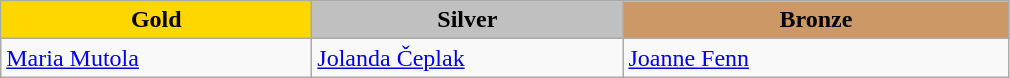<table class="wikitable" style="text-align:left">
<tr align="center">
<td width=200 bgcolor=gold><strong>Gold</strong></td>
<td width=200 bgcolor=silver><strong>Silver</strong></td>
<td width=250 bgcolor=CC9966><strong>Bronze</strong></td>
</tr>
<tr>
<td><a href='#'>Maria Mutola</a><br><em></em></td>
<td><a href='#'>Jolanda Čeplak</a><br><em></em></td>
<td><a href='#'>Joanne Fenn</a><br><em></em></td>
</tr>
</table>
